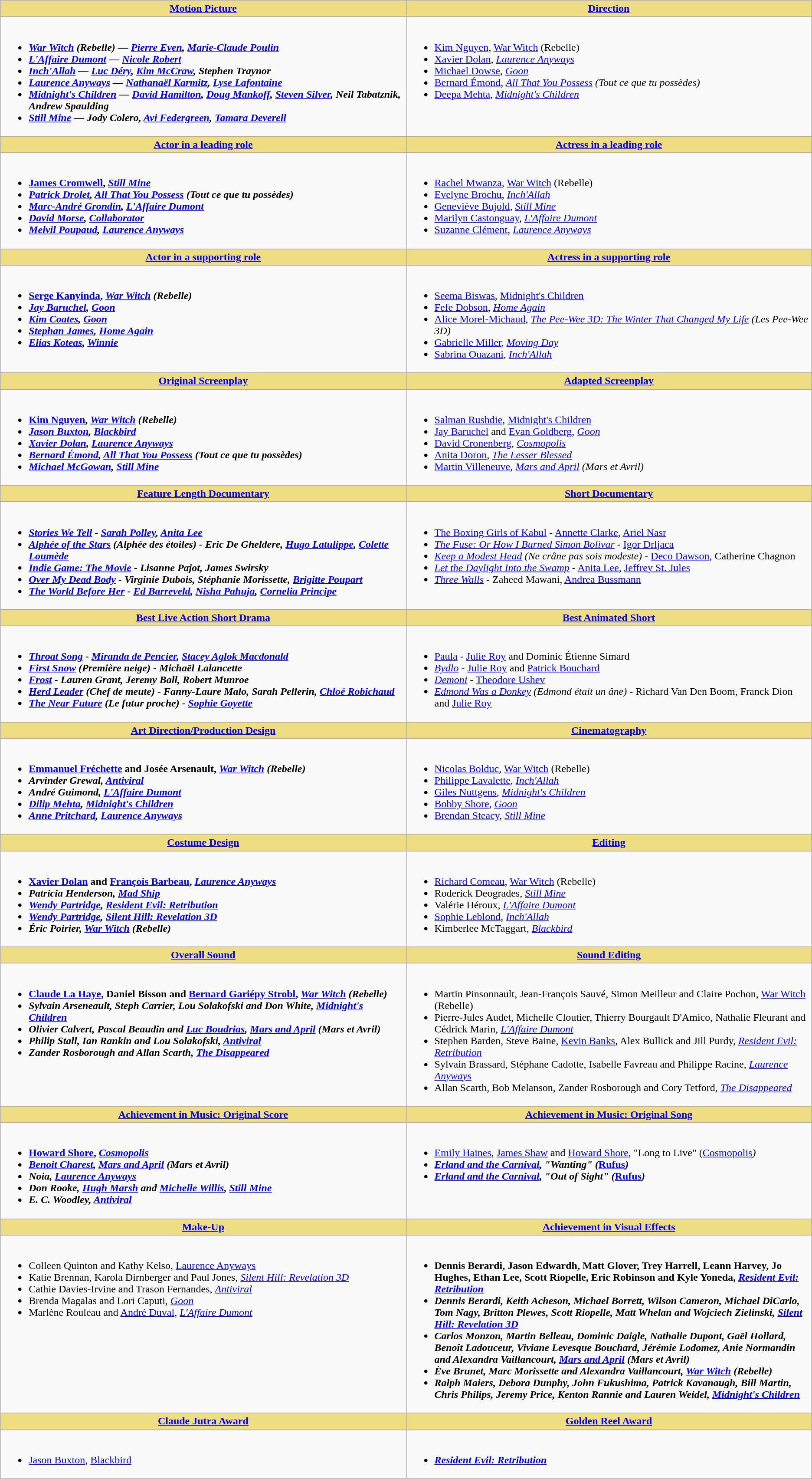<table class=wikitable>
<tr>
<th style="background:#EEDD82; width:50%"><a href='#'>Motion Picture</a></th>
<th style="background:#EEDD82; width:50%"><a href='#'>Direction</a></th>
</tr>
<tr>
<td valign="top"><br><ul><li> <strong><em><a href='#'>War Witch</a> (Rebelle)<em> — <a href='#'>Pierre Even</a>, <a href='#'>Marie-Claude Poulin</a><strong></li><li></em><a href='#'>L'Affaire Dumont</a><em> — <a href='#'>Nicole Robert</a></li><li></em><a href='#'>Inch'Allah</a><em> — <a href='#'>Luc Déry</a>, <a href='#'>Kim McCraw</a>, Stephen Traynor</li><li></em><a href='#'>Laurence Anyways</a><em> — <a href='#'>Nathanaël Karmitz</a>, <a href='#'>Lyse Lafontaine</a></li><li></em><a href='#'>Midnight's Children</a><em> — <a href='#'>David Hamilton</a>, <a href='#'>Doug Mankoff</a>, <a href='#'>Steven Silver</a>, Neil Tabatznik, Andrew Spaulding</li><li></em><a href='#'>Still Mine</a><em> — Jody Colero, <a href='#'>Avi Federgreen</a>, <a href='#'>Tamara Deverell</a></li></ul></td>
<td valign="top"><br><ul><li> </strong><a href='#'>Kim Nguyen</a>, </em><a href='#'>War Witch</a> (Rebelle)</em></strong></li><li><a href='#'>Xavier Dolan</a>, <em><a href='#'>Laurence Anyways</a></em></li><li><a href='#'>Michael Dowse</a>, <em><a href='#'>Goon</a></em></li><li><a href='#'>Bernard Émond</a>, <em><a href='#'>All That You Possess</a> (Tout ce que tu possèdes)</em></li><li><a href='#'>Deepa Mehta</a>, <em><a href='#'>Midnight's Children</a></em></li></ul></td>
</tr>
<tr>
<th style="background:#EEDD82; width:50%"><a href='#'>Actor in a leading role</a></th>
<th style="background:#EEDD82; width:50%"><a href='#'>Actress in a leading role</a></th>
</tr>
<tr>
<td valign="top"><br><ul><li> <strong><a href='#'>James Cromwell</a>, <em><a href='#'>Still Mine</a><strong><em></li><li><a href='#'>Patrick Drolet</a>, </em><a href='#'>All That You Possess</a> (Tout ce que tu possèdes)<em></li><li><a href='#'>Marc-André Grondin</a>, </em><a href='#'>L'Affaire Dumont</a><em></li><li><a href='#'>David Morse</a>, </em><a href='#'>Collaborator</a><em></li><li><a href='#'>Melvil Poupaud</a>, </em><a href='#'>Laurence Anyways</a><em></li></ul></td>
<td valign="top"><br><ul><li> </strong><a href='#'>Rachel Mwanza</a>, </em><a href='#'>War Witch</a> (Rebelle)</em></strong></li><li><a href='#'>Evelyne Brochu</a>, <em><a href='#'>Inch'Allah</a></em></li><li><a href='#'>Geneviève Bujold</a>, <em><a href='#'>Still Mine</a></em></li><li><a href='#'>Marilyn Castonguay</a>, <em><a href='#'>L'Affaire Dumont</a></em></li><li><a href='#'>Suzanne Clément</a>, <em><a href='#'>Laurence Anyways</a></em></li></ul></td>
</tr>
<tr>
<th style="background:#EEDD82; width:50%"><a href='#'>Actor in a supporting role</a></th>
<th style="background:#EEDD82; width:50%"><a href='#'>Actress in a supporting role</a></th>
</tr>
<tr>
<td valign="top"><br><ul><li> <strong><a href='#'>Serge Kanyinda</a>, <em><a href='#'>War Witch</a> (Rebelle)<strong><em></li><li><a href='#'>Jay Baruchel</a>, </em><a href='#'>Goon</a><em></li><li><a href='#'>Kim Coates</a>, </em><a href='#'>Goon</a><em></li><li><a href='#'>Stephan James</a>, </em><a href='#'>Home Again</a><em></li><li><a href='#'>Elias Koteas</a>, </em><a href='#'>Winnie</a><em></li></ul></td>
<td valign="top"><br><ul><li> </strong><a href='#'>Seema Biswas</a>, </em><a href='#'>Midnight's Children</a></em></strong></li><li><a href='#'>Fefe Dobson</a>, <em><a href='#'>Home Again</a></em></li><li><a href='#'>Alice Morel-Michaud</a>, <em><a href='#'>The Pee-Wee 3D: The Winter That Changed My Life</a> (Les Pee-Wee 3D)</em></li><li><a href='#'>Gabrielle Miller</a>, <em><a href='#'>Moving Day</a></em></li><li><a href='#'>Sabrina Ouazani</a>, <em><a href='#'>Inch'Allah</a></em></li></ul></td>
</tr>
<tr>
<th style="background:#EEDD82; width:50%"><a href='#'>Original Screenplay</a></th>
<th style="background:#EEDD82; width:50%"><a href='#'>Adapted Screenplay</a></th>
</tr>
<tr>
<td valign="top"><br><ul><li> <strong><a href='#'>Kim Nguyen</a>, <em><a href='#'>War Witch</a> (Rebelle)<strong><em></li><li><a href='#'>Jason Buxton</a>, </em><a href='#'>Blackbird</a><em></li><li><a href='#'>Xavier Dolan</a>, </em><a href='#'>Laurence Anyways</a><em></li><li><a href='#'>Bernard Émond</a>, </em><a href='#'>All That You Possess</a> (Tout ce que tu possèdes)<em></li><li><a href='#'>Michael McGowan</a>, </em><a href='#'>Still Mine</a><em></li></ul></td>
<td valign="top"><br><ul><li> </strong><a href='#'>Salman Rushdie</a>, </em><a href='#'>Midnight's Children</a></em></strong></li><li><a href='#'>Jay Baruchel</a> and <a href='#'>Evan Goldberg</a>, <em><a href='#'>Goon</a></em></li><li><a href='#'>David Cronenberg</a>, <em><a href='#'>Cosmopolis</a></em></li><li><a href='#'>Anita Doron</a>, <em><a href='#'>The Lesser Blessed</a></em></li><li><a href='#'>Martin Villeneuve</a>, <em><a href='#'>Mars and April</a> (Mars et Avril)</em></li></ul></td>
</tr>
<tr>
<th style="background:#EEDD82; width:50%"><a href='#'>Feature Length Documentary</a></th>
<th style="background:#EEDD82; width:50%"><a href='#'>Short Documentary</a></th>
</tr>
<tr>
<td valign="top"><br><ul><li> <strong><em><a href='#'>Stories We Tell</a><em> - <a href='#'>Sarah Polley</a>, <a href='#'>Anita Lee</a><strong></li><li></em><a href='#'>Alphée of the Stars</a> (Alphée des étoiles)<em> - Eric De Gheldere, <a href='#'>Hugo Latulippe</a>, <a href='#'>Colette Loumède</a></li><li></em><a href='#'>Indie Game: The Movie</a><em> - Lisanne Pajot, James Swirsky</li><li></em><a href='#'>Over My Dead Body</a><em> - Virginie Dubois, Stéphanie Morissette, <a href='#'>Brigitte Poupart</a></li><li></em><a href='#'>The World Before Her</a><em> - <a href='#'>Ed Barreveld</a>, <a href='#'>Nisha Pahuja</a>, <a href='#'>Cornelia Principe</a></li></ul></td>
<td valign="top"><br><ul><li> </em></strong><a href='#'>The Boxing Girls of Kabul</a></em> - <a href='#'>Annette Clarke</a>, <a href='#'>Ariel Nasr</a></strong></li><li><em><a href='#'>The Fuse: Or How I Burned Simon Bolivar</a></em> - <a href='#'>Igor Drljaca</a></li><li><em><a href='#'>Keep a Modest Head</a> (Ne crâne pas sois modeste)</em> - <a href='#'>Deco Dawson</a>, Catherine Chagnon</li><li><em><a href='#'>Let the Daylight Into the Swamp</a></em> - <a href='#'>Anita Lee</a>, <a href='#'>Jeffrey St. Jules</a></li><li><em><a href='#'>Three Walls</a></em> - Zaheed Mawani, <a href='#'>Andrea Bussmann</a></li></ul></td>
</tr>
<tr>
<th style="background:#EEDD82; width:50%"><a href='#'>Best Live Action Short Drama</a></th>
<th style="background:#EEDD82; width:50%"><a href='#'>Best Animated Short</a></th>
</tr>
<tr>
<td valign="top"><br><ul><li> <strong><em><a href='#'>Throat Song</a><em> - <a href='#'>Miranda de Pencier</a>, <a href='#'>Stacey Aglok Macdonald</a><strong></li><li></em><a href='#'>First Snow</a> (Première neige)<em> - Michaël Lalancette</li><li></em><a href='#'>Frost</a><em> - Lauren Grant, Jeremy Ball, Robert Munroe</li><li></em><a href='#'>Herd Leader</a> (Chef de meute)<em> - Fanny-Laure Malo, Sarah Pellerin, <a href='#'>Chloé Robichaud</a></li><li></em><a href='#'>The Near Future</a> (Le futur proche)<em> - <a href='#'>Sophie Goyette</a></li></ul></td>
<td valign="top"><br><ul><li> </em></strong><a href='#'>Paula</a></em> - <a href='#'>Julie Roy</a> and Dominic Étienne Simard</strong></li><li><em><a href='#'>Bydlo</a></em> - <a href='#'>Julie Roy</a> and <a href='#'>Patrick Bouchard</a></li><li><em><a href='#'>Demoni</a></em> - <a href='#'>Theodore Ushev</a></li><li><em><a href='#'>Edmond Was a Donkey</a> (Edmond était un âne)</em> - Richard Van Den Boom, Franck Dion and <a href='#'>Julie Roy</a></li></ul></td>
</tr>
<tr>
<th style="background:#EEDD82; width:50%"><a href='#'>Art Direction/Production Design</a></th>
<th style="background:#EEDD82; width:50%"><a href='#'>Cinematography</a></th>
</tr>
<tr>
<td valign="top"><br><ul><li> <strong><a href='#'>Emmanuel Fréchette</a> and Josée Arsenault, <em><a href='#'>War Witch</a> (Rebelle)<strong><em></li><li>Arvinder Grewal, </em><a href='#'>Antiviral</a><em></li><li>André Guimond, </em><a href='#'>L'Affaire Dumont</a><em></li><li><a href='#'>Dilip Mehta</a>, </em><a href='#'>Midnight's Children</a><em></li><li><a href='#'>Anne Pritchard</a>, </em><a href='#'>Laurence Anyways</a><em></li></ul></td>
<td valign="top"><br><ul><li> </strong><a href='#'>Nicolas Bolduc</a>, </em><a href='#'>War Witch</a> (Rebelle)</em></strong></li><li><a href='#'>Philippe Lavalette</a>, <em><a href='#'>Inch'Allah</a></em></li><li><a href='#'>Giles Nuttgens</a>, <em><a href='#'>Midnight's Children</a></em></li><li><a href='#'>Bobby Shore</a>, <em><a href='#'>Goon</a></em></li><li><a href='#'>Brendan Steacy</a>, <em><a href='#'>Still Mine</a></em></li></ul></td>
</tr>
<tr>
<th style="background:#EEDD82; width:50%"><a href='#'>Costume Design</a></th>
<th style="background:#EEDD82; width:50%"><a href='#'>Editing</a></th>
</tr>
<tr>
<td valign="top"><br><ul><li> <strong><a href='#'>Xavier Dolan</a> and <a href='#'>François Barbeau</a>, <em><a href='#'>Laurence Anyways</a><strong><em></li><li>Patricia Henderson, </em><a href='#'>Mad Ship</a><em></li><li><a href='#'>Wendy Partridge</a>, </em><a href='#'>Resident Evil: Retribution</a><em></li><li><a href='#'>Wendy Partridge</a>, </em><a href='#'>Silent Hill: Revelation 3D</a><em></li><li>Éric Poirier, </em><a href='#'>War Witch</a> (Rebelle)<em></li></ul></td>
<td valign="top"><br><ul><li> </strong><a href='#'>Richard Comeau</a>, </em><a href='#'>War Witch</a> (Rebelle)</em></strong></li><li>Roderick Deogrades, <em><a href='#'>Still Mine</a></em></li><li>Valérie Héroux, <em><a href='#'>L'Affaire Dumont</a></em></li><li><a href='#'>Sophie Leblond</a>, <em><a href='#'>Inch'Allah</a></em></li><li>Kimberlee McTaggart, <em><a href='#'>Blackbird</a></em></li></ul></td>
</tr>
<tr>
<th style="background:#EEDD82; width:50%"><a href='#'>Overall Sound</a></th>
<th style="background:#EEDD82; width:50%"><a href='#'>Sound Editing</a></th>
</tr>
<tr>
<td valign="top"><br><ul><li> <strong><a href='#'>Claude La Haye</a>, Daniel Bisson and <a href='#'>Bernard Gariépy Strobl</a>, <em><a href='#'>War Witch</a> (Rebelle)<strong><em></li><li>Sylvain Arseneault, Steph Carrier, Lou Solakofski and Don White, </em><a href='#'>Midnight's Children</a><em></li><li>Olivier Calvert, Pascal Beaudin and <a href='#'>Luc Boudrias</a>, </em><a href='#'>Mars and April</a> (Mars et Avril)<em></li><li>Philip Stall, Ian Rankin and Lou Solakofski, </em><a href='#'>Antiviral</a><em></li><li>Zander Rosborough and Allan Scarth, </em><a href='#'>The Disappeared</a><em></li></ul></td>
<td valign="top"><br><ul><li> </strong>Martin Pinsonnault, Jean-François Sauvé, Simon Meilleur and Claire Pochon, </em><a href='#'>War Witch</a> (Rebelle)</em></strong></li><li>Pierre-Jules Audet, Michelle Cloutier, Thierry Bourgault D'Amico, Nathalie Fleurant and Cédrick Marin, <em><a href='#'>L'Affaire Dumont</a></em></li><li>Stephen Barden, Steve Baine, <a href='#'>Kevin Banks</a>, Alex Bullick and Jill Purdy, <em><a href='#'>Resident Evil: Retribution</a></em></li><li>Sylvain Brassard, Stéphane Cadotte, Isabelle Favreau and Philippe Racine, <em><a href='#'>Laurence Anyways</a></em></li><li>Allan Scarth, Bob Melanson, Zander Rosborough and Cory Tetford, <em><a href='#'>The Disappeared</a></em></li></ul></td>
</tr>
<tr>
<th style="background:#EEDD82; width:50%"><a href='#'>Achievement in Music: Original Score</a></th>
<th style="background:#EEDD82; width:50%"><a href='#'>Achievement in Music: Original Song</a></th>
</tr>
<tr>
<td valign="top"><br><ul><li> <strong><a href='#'>Howard Shore</a>, <em><a href='#'>Cosmopolis</a><strong><em></li><li><a href='#'>Benoit Charest</a>, </em><a href='#'>Mars and April</a> (Mars et Avril)<em></li><li>Noia, </em><a href='#'>Laurence Anyways</a><em></li><li>Don Rooke, <a href='#'>Hugh Marsh</a> and <a href='#'>Michelle Willis</a>, </em><a href='#'>Still Mine</a><em></li><li>E. C. Woodley, </em><a href='#'>Antiviral</a><em></li></ul></td>
<td valign="top"><br><ul><li> </strong><a href='#'>Emily Haines</a>, <a href='#'>James Shaw</a> and <a href='#'>Howard Shore</a>, "Long to Live" (</em><a href='#'>Cosmopolis</a><em>)<strong></li><li><a href='#'>Erland and the Carnival</a>, "Wanting" (</em><a href='#'>Rufus</a><em>)</li><li><a href='#'>Erland and the Carnival</a>, "Out of Sight" (</em><a href='#'>Rufus</a><em>)</li></ul></td>
</tr>
<tr>
<th style="background:#EEDD82; width:50%"><a href='#'>Make-Up</a></th>
<th style="background:#EEDD82; width:50%"><a href='#'>Achievement in Visual Effects</a></th>
</tr>
<tr>
<td valign="top"><br><ul><li> </strong>Colleen Quinton and Kathy Kelso, </em><a href='#'>Laurence Anyways</a></em></strong></li><li>Katie Brennan, Karola Dirnberger and Paul Jones, <em><a href='#'>Silent Hill: Revelation 3D</a></em></li><li>Cathie Davies-Irvine and Trason Fernandes, <em><a href='#'>Antiviral</a></em></li><li>Brenda Magalas and Lori Caputi, <em><a href='#'>Goon</a></em></li><li>Marlène Rouleau and <a href='#'>André Duval</a>, <em><a href='#'>L'Affaire Dumont</a></em></li></ul></td>
<td valign="top"><br><ul><li> <strong>Dennis Berardi, Jason Edwardh, Matt Glover, Trey Harrell, Leann Harvey, Jo Hughes, Ethan Lee, Scott Riopelle, Eric Robinson and Kyle Yoneda, <em><a href='#'>Resident Evil: Retribution</a><strong><em></li><li>Dennis Berardi, Keith Acheson, Michael Borrett, Wilson Cameron, Michael DiCarlo, Tom Nagy, Britton Plewes, Scott Riopelle, Matt Whelan and Wojciech Zielinski, </em><a href='#'>Silent Hill: Revelation 3D</a><em></li><li>Carlos Monzon, Martin Belleau, Dominic Daigle, Nathalie Dupont, Gaël Hollard, Benoît Ladouceur, Viviane Levesque Bouchard, Jérémie Lodomez, Anie Normandin and Alexandra Vaillancourt, </em><a href='#'>Mars and April</a> (Mars et Avril)<em></li><li>Ève Brunet, Marc Morissette and Alexandra Vaillancourt, </em><a href='#'>War Witch</a> (Rebelle)<em></li><li>Ralph Maiers, Debora Dunphy, John Fukushima, Patrick Kavanaugh, Bill Martin, Chris Philips, Jeremy Price, Kenton Rannie and Lauren Weidel, </em><a href='#'>Midnight's Children</a><em></li></ul></td>
</tr>
<tr>
<th style="background:#EEDD82; width:50%"><a href='#'>Claude Jutra Award</a></th>
<th style="background:#EEDD82; width:50%"><a href='#'>Golden Reel Award</a></th>
</tr>
<tr>
<td valign="top"><br><ul><li> </strong><a href='#'>Jason Buxton</a>, </em><a href='#'>Blackbird</a></em></strong></li></ul></td>
<td valign="top"><br><ul><li> <strong><em><a href='#'>Resident Evil: Retribution</a></em></strong></li></ul></td>
</tr>
</table>
